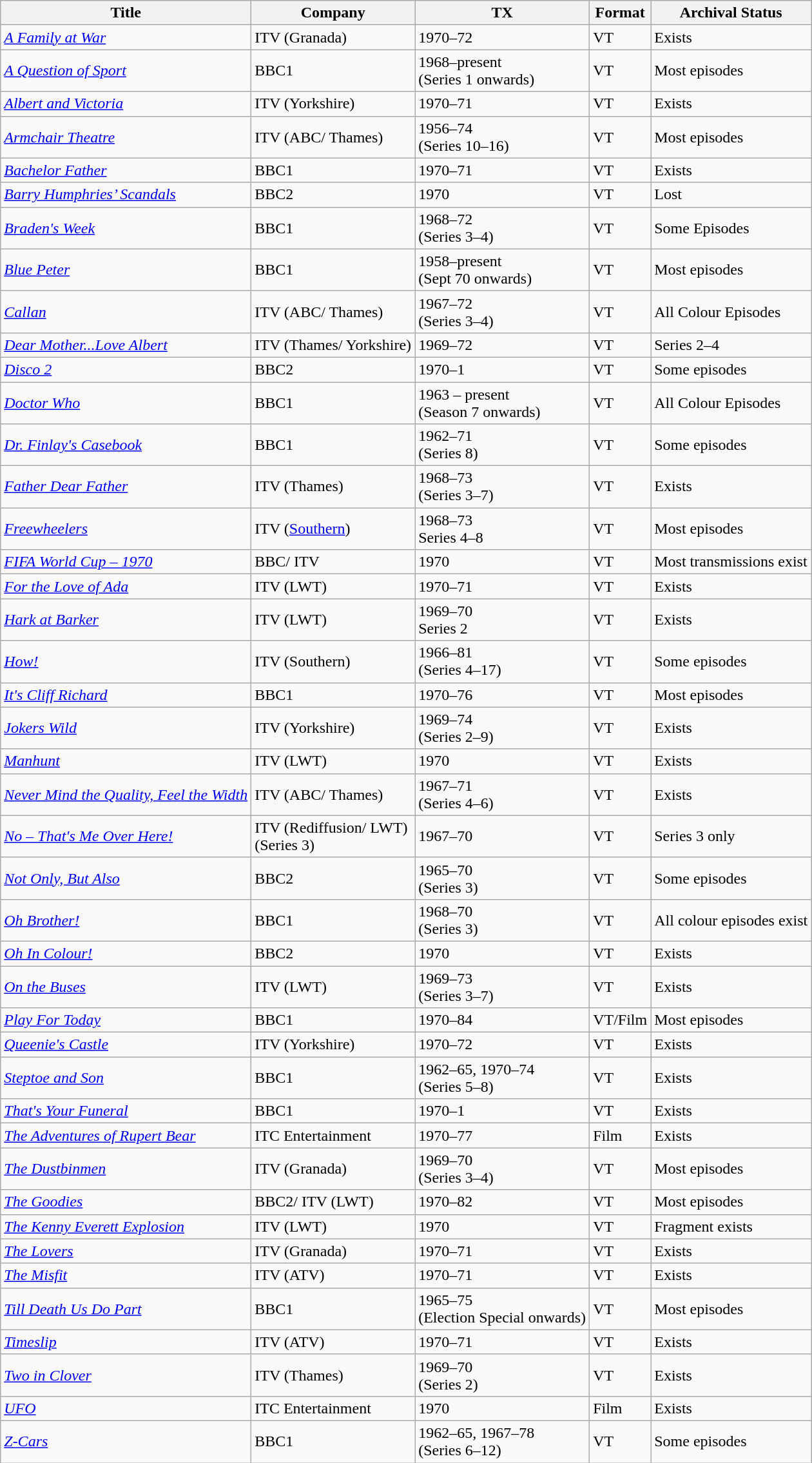<table class="wikitable">
<tr>
<th>Title</th>
<th>Company</th>
<th>TX</th>
<th>Format</th>
<th>Archival Status</th>
</tr>
<tr>
<td><em><a href='#'>A Family at War</a></em></td>
<td>ITV (Granada)</td>
<td>1970–72</td>
<td>VT</td>
<td>Exists </td>
</tr>
<tr>
<td><em><a href='#'>A Question of Sport</a></em></td>
<td>BBC1</td>
<td>1968–present<br>(Series 1 onwards)</td>
<td>VT</td>
<td>Most episodes</td>
</tr>
<tr>
<td><em><a href='#'>Albert and Victoria</a></em></td>
<td>ITV (Yorkshire)</td>
<td>1970–71</td>
<td>VT</td>
<td>Exists</td>
</tr>
<tr>
<td><em><a href='#'>Armchair Theatre</a></em></td>
<td>ITV (ABC/ Thames)</td>
<td>1956–74<br>(Series 10–16)</td>
<td>VT</td>
<td>Most episodes</td>
</tr>
<tr>
<td><a href='#'><em>Bachelor Father</em></a></td>
<td>BBC1</td>
<td>1970–71</td>
<td>VT</td>
<td>Exists</td>
</tr>
<tr>
<td><a href='#'><em>Barry Humphries’ Scandals</em></a></td>
<td>BBC2</td>
<td>1970</td>
<td>VT</td>
<td>Lost</td>
</tr>
<tr>
<td><a href='#'><em>Braden's Week</em></a></td>
<td>BBC1</td>
<td>1968–72<br>(Series 3–4)</td>
<td>VT</td>
<td>Some Episodes</td>
</tr>
<tr>
<td><em><a href='#'>Blue Peter</a></em></td>
<td>BBC1</td>
<td>1958–present<br>(Sept 70 onwards)</td>
<td>VT</td>
<td>Most episodes</td>
</tr>
<tr>
<td><a href='#'><em>Callan</em></a></td>
<td>ITV (ABC/ Thames)</td>
<td>1967–72<br>(Series 3–4)</td>
<td>VT</td>
<td>All Colour Episodes</td>
</tr>
<tr>
<td><em><a href='#'>Dear Mother...Love Albert</a></em></td>
<td>ITV (Thames/ Yorkshire)</td>
<td>1969–72</td>
<td>VT</td>
<td>Series 2–4</td>
</tr>
<tr>
<td><a href='#'><em>Disco 2</em></a></td>
<td>BBC2</td>
<td>1970–1</td>
<td>VT</td>
<td>Some episodes </td>
</tr>
<tr>
<td><em><a href='#'>Doctor Who</a></em></td>
<td>BBC1</td>
<td>1963 – present<br>(Season 7 onwards)</td>
<td>VT</td>
<td>All Colour Episodes </td>
</tr>
<tr>
<td><em><a href='#'>Dr. Finlay's Casebook</a></em></td>
<td>BBC1</td>
<td>1962–71<br>(Series 8)</td>
<td>VT</td>
<td>Some episodes</td>
</tr>
<tr>
<td><a href='#'><em>Father Dear Father</em></a></td>
<td>ITV (Thames)</td>
<td>1968–73<br>(Series 3–7)</td>
<td>VT</td>
<td>Exists</td>
</tr>
<tr>
<td><a href='#'><em>Freewheelers</em></a></td>
<td>ITV (<a href='#'>Southern</a>)</td>
<td>1968–73<br>Series 4–8</td>
<td>VT</td>
<td>Most episodes</td>
</tr>
<tr>
<td><a href='#'><em>FIFA World Cup – 1970</em></a></td>
<td>BBC/ ITV</td>
<td>1970</td>
<td>VT</td>
<td>Most transmissions exist</td>
</tr>
<tr>
<td><em><a href='#'>For the Love of Ada</a></em></td>
<td>ITV (LWT)</td>
<td>1970–71</td>
<td>VT</td>
<td>Exists</td>
</tr>
<tr>
<td><em><a href='#'>Hark at Barker</a></em></td>
<td>ITV (LWT)</td>
<td>1969–70<br>Series 2</td>
<td>VT</td>
<td>Exists </td>
</tr>
<tr>
<td><a href='#'><em>How!</em></a></td>
<td>ITV (Southern)</td>
<td>1966–81<br>(Series 4–17)</td>
<td>VT</td>
<td>Some episodes</td>
</tr>
<tr>
<td><a href='#'><em>It's Cliff Richard</em></a></td>
<td>BBC1</td>
<td>1970–76</td>
<td>VT</td>
<td>Most episodes </td>
</tr>
<tr>
<td><a href='#'><em>Jokers Wild</em></a></td>
<td>ITV (Yorkshire)</td>
<td>1969–74<br>(Series 2–9)</td>
<td>VT</td>
<td>Exists</td>
</tr>
<tr>
<td><a href='#'><em>Manhunt</em></a></td>
<td>ITV (LWT)</td>
<td>1970</td>
<td>VT</td>
<td>Exists</td>
</tr>
<tr>
<td><em><a href='#'>Never Mind the Quality, Feel the Width</a></em></td>
<td>ITV (ABC/ Thames)</td>
<td>1967–71<br>(Series 4–6)</td>
<td>VT</td>
<td>Exists</td>
</tr>
<tr>
<td><em><a href='#'>No – That's Me Over Here!</a></em></td>
<td>ITV (Rediffusion/ LWT)<br>(Series 3)</td>
<td>1967–70</td>
<td>VT</td>
<td>Series 3 only</td>
</tr>
<tr>
<td><a href='#'><em>Not Only, But Also</em></a></td>
<td>BBC2</td>
<td>1965–70<br>(Series 3)</td>
<td>VT</td>
<td>Some episodes</td>
</tr>
<tr>
<td><a href='#'><em>Oh Brother!</em></a></td>
<td>BBC1</td>
<td>1968–70<br>(Series 3)</td>
<td>VT</td>
<td>All colour episodes exist</td>
</tr>
<tr>
<td><a href='#'><em>Oh In Colour!</em></a></td>
<td>BBC2</td>
<td>1970</td>
<td>VT</td>
<td>Exists</td>
</tr>
<tr>
<td><em><a href='#'>On the Buses</a></em></td>
<td>ITV (LWT)</td>
<td>1969–73<br>(Series 3–7)</td>
<td>VT</td>
<td>Exists</td>
</tr>
<tr>
<td><a href='#'><em>Play For Today</em></a></td>
<td>BBC1</td>
<td>1970–84</td>
<td>VT/Film</td>
<td>Most episodes </td>
</tr>
<tr>
<td><em><a href='#'>Queenie's Castle</a></em></td>
<td>ITV (Yorkshire)</td>
<td>1970–72</td>
<td>VT</td>
<td>Exists</td>
</tr>
<tr>
<td><em><a href='#'>Steptoe and Son</a></em></td>
<td>BBC1</td>
<td>1962–65, 1970–74<br>(Series 5–8)</td>
<td>VT</td>
<td>Exists</td>
</tr>
<tr>
<td><em><a href='#'>That's Your Funeral</a></em></td>
<td>BBC1</td>
<td>1970–1</td>
<td>VT</td>
<td>Exists</td>
</tr>
<tr>
<td><em><a href='#'>The Adventures of Rupert Bear</a></em></td>
<td>ITC Entertainment</td>
<td>1970–77</td>
<td>Film</td>
<td>Exists</td>
</tr>
<tr>
<td><em><a href='#'>The Dustbinmen</a></em></td>
<td>ITV (Granada)</td>
<td>1969–70<br>(Series 3–4)</td>
<td>VT</td>
<td>Most episodes</td>
</tr>
<tr>
<td><a href='#'><em>The Goodies</em></a></td>
<td>BBC2/ ITV (LWT)</td>
<td>1970–82</td>
<td>VT</td>
<td>Most episodes</td>
</tr>
<tr>
<td><a href='#'><em>The Kenny Everett Explosion</em></a></td>
<td>ITV (LWT)</td>
<td>1970</td>
<td>VT</td>
<td>Fragment exists</td>
</tr>
<tr>
<td><a href='#'><em>The Lovers</em></a></td>
<td>ITV (Granada)</td>
<td>1970–71</td>
<td>VT</td>
<td>Exists</td>
</tr>
<tr>
<td><a href='#'><em>The Misfit</em></a></td>
<td>ITV (ATV)</td>
<td>1970–71</td>
<td>VT</td>
<td>Exists </td>
</tr>
<tr>
<td><em><a href='#'>Till Death Us Do Part</a></em></td>
<td>BBC1</td>
<td>1965–75<br>(Election Special onwards)</td>
<td>VT</td>
<td>Most episodes</td>
</tr>
<tr>
<td><em><a href='#'>Timeslip</a></em></td>
<td>ITV (ATV)</td>
<td>1970–71</td>
<td>VT</td>
<td>Exists </td>
</tr>
<tr>
<td><em><a href='#'>Two in Clover</a></em></td>
<td>ITV (Thames)</td>
<td>1969–70<br>(Series 2)</td>
<td>VT</td>
<td>Exists</td>
</tr>
<tr>
<td><a href='#'><em>UFO</em></a></td>
<td>ITC Entertainment</td>
<td>1970</td>
<td>Film</td>
<td>Exists</td>
</tr>
<tr>
<td><em><a href='#'>Z-Cars</a></em></td>
<td>BBC1</td>
<td>1962–65, 1967–78<br>(Series 6–12)</td>
<td>VT</td>
<td>Some episodes </td>
</tr>
</table>
